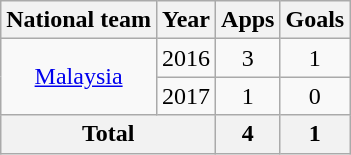<table class=wikitable style="text-align: center;">
<tr>
<th>National team</th>
<th>Year</th>
<th>Apps</th>
<th>Goals</th>
</tr>
<tr>
<td rowspan=2><a href='#'>Malaysia</a></td>
<td>2016</td>
<td>3</td>
<td>1</td>
</tr>
<tr>
<td>2017</td>
<td>1</td>
<td>0</td>
</tr>
<tr>
<th colspan=2>Total</th>
<th>4</th>
<th>1</th>
</tr>
</table>
